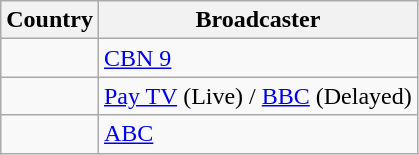<table class="wikitable">
<tr>
<th align=center>Country</th>
<th align=center>Broadcaster</th>
</tr>
<tr>
<td></td>
<td><a href='#'>CBN 9</a></td>
</tr>
<tr>
<td></td>
<td><a href='#'>Pay TV</a> (Live) / <a href='#'>BBC</a> (Delayed)</td>
</tr>
<tr>
<td></td>
<td><a href='#'>ABC</a></td>
</tr>
</table>
